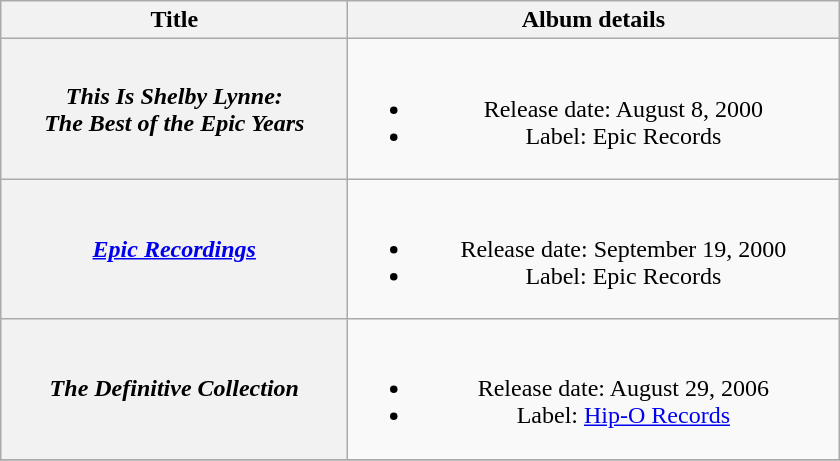<table class="wikitable plainrowheaders" style="text-align:center;">
<tr>
<th style="width:14em;">Title</th>
<th style="width:20em;">Album details</th>
</tr>
<tr>
<th scope="row"><em>This Is Shelby Lynne:<br>The Best of the Epic Years</em></th>
<td><br><ul><li>Release date: August 8, 2000</li><li>Label: Epic Records</li></ul></td>
</tr>
<tr>
<th scope="row"><em><a href='#'>Epic Recordings</a></em></th>
<td><br><ul><li>Release date: September 19, 2000</li><li>Label: Epic Records</li></ul></td>
</tr>
<tr>
<th scope="row"><em>The Definitive Collection</em></th>
<td><br><ul><li>Release date: August 29, 2006</li><li>Label: <a href='#'>Hip-O Records</a></li></ul></td>
</tr>
<tr>
</tr>
</table>
